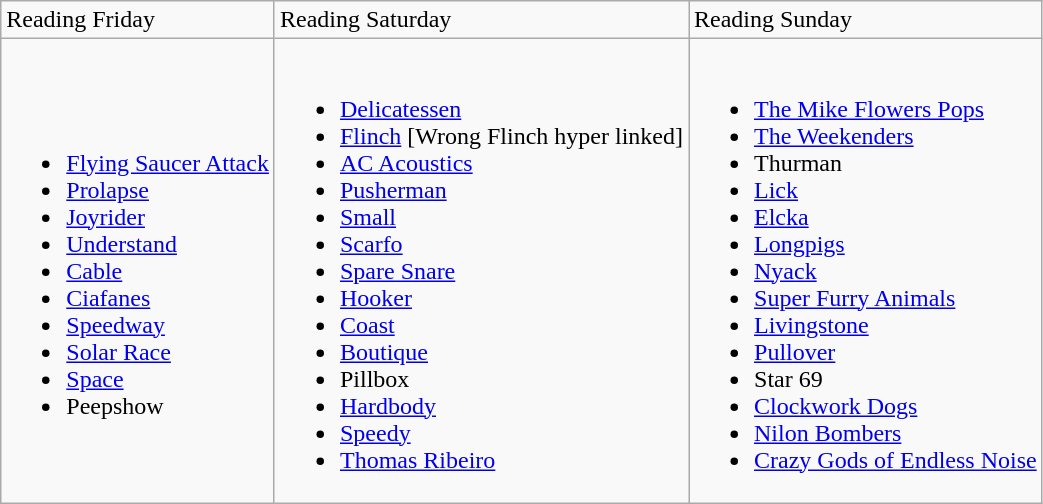<table class="wikitable">
<tr>
<td>Reading Friday</td>
<td>Reading Saturday</td>
<td>Reading Sunday</td>
</tr>
<tr>
<td><br><ul><li><a href='#'>Flying Saucer Attack</a></li><li><a href='#'>Prolapse</a></li><li><a href='#'>Joyrider</a></li><li><a href='#'>Understand</a></li><li><a href='#'>Cable</a></li><li><a href='#'>Ciafanes</a></li><li><a href='#'>Speedway</a></li><li><a href='#'>Solar Race</a></li><li><a href='#'>Space</a></li><li>Peepshow</li></ul></td>
<td><br><ul><li><a href='#'>Delicatessen</a></li><li><a href='#'>Flinch</a> [Wrong Flinch hyper linked]</li><li><a href='#'>AC Acoustics</a></li><li><a href='#'>Pusherman</a></li><li><a href='#'>Small</a></li><li><a href='#'>Scarfo</a></li><li><a href='#'>Spare Snare</a></li><li><a href='#'>Hooker</a></li><li><a href='#'>Coast</a></li><li><a href='#'>Boutique</a></li><li>Pillbox</li><li><a href='#'>Hardbody</a></li><li><a href='#'>Speedy</a></li><li><a href='#'>Thomas Ribeiro</a></li></ul></td>
<td><br><ul><li><a href='#'>The Mike Flowers Pops</a></li><li><a href='#'>The Weekenders</a></li><li>Thurman</li><li><a href='#'>Lick</a></li><li><a href='#'>Elcka</a></li><li><a href='#'>Longpigs</a></li><li><a href='#'>Nyack</a></li><li><a href='#'>Super Furry Animals</a></li><li><a href='#'>Livingstone</a></li><li><a href='#'>Pullover</a></li><li>Star 69</li><li><a href='#'>Clockwork Dogs</a></li><li><a href='#'>Nilon Bombers</a></li><li><a href='#'>Crazy Gods of Endless Noise</a></li></ul></td>
</tr>
</table>
